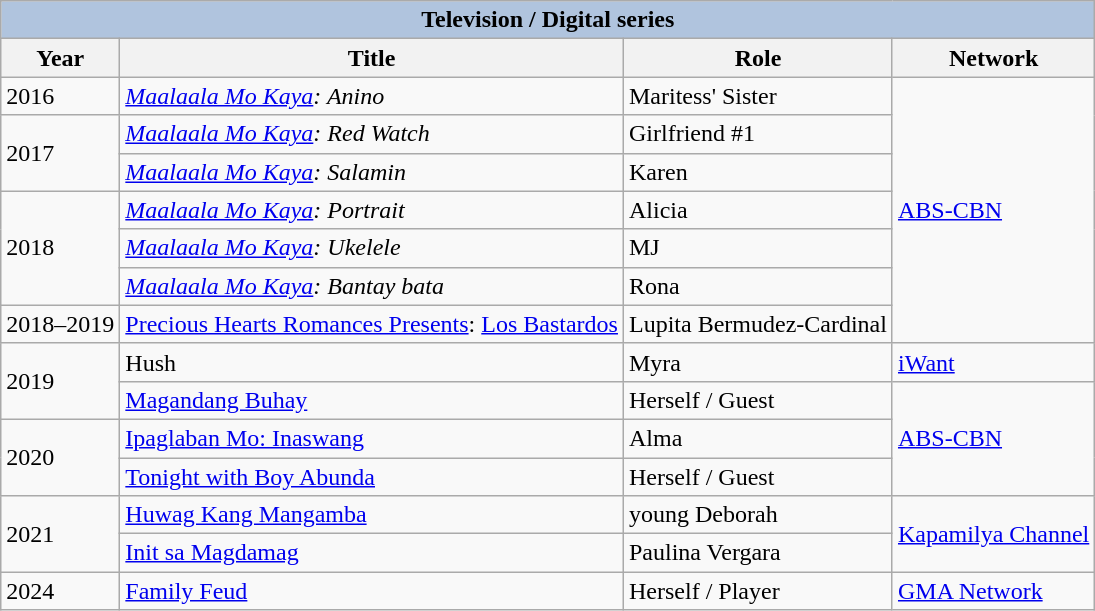<table class="wikitable sortable">
<tr>
<th colspan="4" style="background: LightSteelBlue;">Television / Digital series</th>
</tr>
<tr>
<th>Year</th>
<th>Title</th>
<th>Role</th>
<th>Network</th>
</tr>
<tr>
<td>2016</td>
<td><em><a href='#'>Maalaala Mo Kaya</a>: Anino</em></td>
<td>Maritess' Sister</td>
<td rowspan="7"><a href='#'>ABS-CBN</a></td>
</tr>
<tr>
<td rowspan="2">2017</td>
<td><em><a href='#'>Maalaala Mo Kaya</a>: Red Watch</em></td>
<td>Girlfriend #1</td>
</tr>
<tr>
<td><em><a href='#'>Maalaala Mo Kaya</a>: Salamin</em></td>
<td>Karen</td>
</tr>
<tr>
<td rowspan="3">2018</td>
<td><em><a href='#'>Maalaala Mo Kaya</a>: Portrait</em></td>
<td>Alicia</td>
</tr>
<tr>
<td><em><a href='#'>Maalaala Mo Kaya</a>: Ukelele</em></td>
<td>MJ</td>
</tr>
<tr>
<td><em><a href='#'>Maalaala Mo Kaya</a>: Bantay bata</td>
<td>Rona</td>
</tr>
<tr>
<td>2018–2019</td>
<td></em><a href='#'>Precious Hearts Romances Presents</a>: <a href='#'>Los Bastardos</a><em></td>
<td>Lupita Bermudez-Cardinal</td>
</tr>
<tr>
<td rowspan="2">2019</td>
<td></em>Hush<em></td>
<td>Myra</td>
<td><a href='#'>iWant</a></td>
</tr>
<tr>
<td></em><a href='#'>Magandang Buhay</a><em></td>
<td>Herself / Guest</td>
<td rowspan="3"><a href='#'>ABS-CBN</a></td>
</tr>
<tr>
<td rowspan="2">2020</td>
<td></em><a href='#'>Ipaglaban Mo: Inaswang</a><em></td>
<td>Alma</td>
</tr>
<tr>
<td></em><a href='#'>Tonight with Boy Abunda</a><em></td>
<td>Herself / Guest</td>
</tr>
<tr>
<td rowspan="2">2021</td>
<td></em><a href='#'>Huwag Kang Mangamba</a><em></td>
<td>young Deborah</td>
<td rowspan="2"><a href='#'>Kapamilya Channel</a></td>
</tr>
<tr>
<td></em><a href='#'>Init sa Magdamag</a><em></td>
<td>Paulina Vergara</td>
</tr>
<tr>
<td>2024</td>
<td><a href='#'></em>Family Feud<em></a></td>
<td>Herself / Player</td>
<td><a href='#'>GMA Network</a></td>
</tr>
</table>
